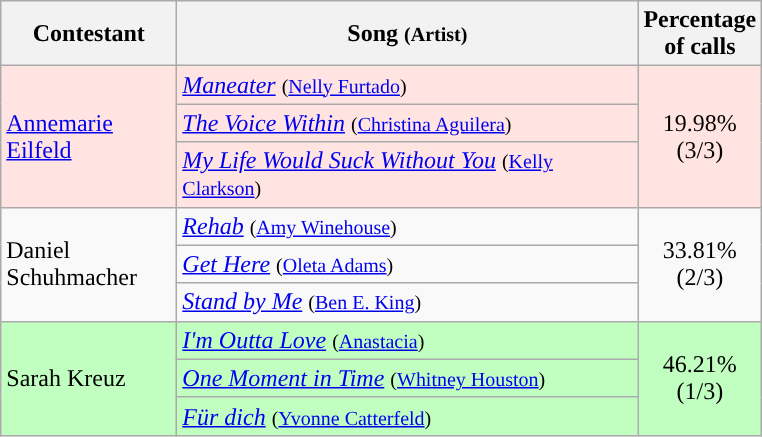<table class="wikitable">
<tr ">
<th style="width:110px;">Contestant</th>
<th style="width:300px;">Song <small>(Artist)</small></th>
<th style="width:28px;">Percentage of calls</th>
</tr>
<tr style="background:#ffe4e1;">
<td style="text-align:left;" rowspan="3"><a href='#'>Annemarie Eilfeld</a></td>
<td align="left"><em><a href='#'>Maneater</a></em> <small>(<a href='#'>Nelly Furtado</a>)</small></td>
<td style="text-align:center;" rowspan="3">19.98% (3/3)</td>
</tr>
<tr style="background:#ffe4e1;">
<td align="left"><em><a href='#'>The Voice Within</a></em> <small>(<a href='#'>Christina Aguilera</a>)</small></td>
</tr>
<tr style="background:#ffe4e1;">
<td align="left"><em><a href='#'>My Life Would Suck Without You</a></em> <small>(<a href='#'>Kelly Clarkson</a>)</small></td>
</tr>
<tr>
<td style="text-align:left;" rowspan="3">Daniel Schuhmacher</td>
<td align="left"><em><a href='#'>Rehab</a></em> <small>(<a href='#'>Amy Winehouse</a>)</small></td>
<td style="text-align:center;" rowspan="3">33.81% (2/3)</td>
</tr>
<tr>
<td align="left"><em><a href='#'>Get Here</a></em> <small>(<a href='#'>Oleta Adams</a>)</small></td>
</tr>
<tr>
<td align="left"><em><a href='#'>Stand by Me</a></em> <small>(<a href='#'>Ben E. King</a>)</small></td>
</tr>
<tr style="background:#c1ffc1;">
<td style="text-align:left;" rowspan="3">Sarah Kreuz</td>
<td align="left"><em><a href='#'>I'm Outta Love</a></em> <small>(<a href='#'>Anastacia</a>)</small></td>
<td style="text-align:center;" rowspan="3">46.21% (1/3)</td>
</tr>
<tr style="background:#c1ffc1;">
<td align="left"><em><a href='#'>One Moment in Time</a></em> <small>(<a href='#'>Whitney Houston</a>)</small></td>
</tr>
<tr style="background:#c1ffc1;">
<td align="left"><em><a href='#'>Für dich</a></em> <small>(<a href='#'>Yvonne Catterfeld</a>)</small></td>
</tr>
</table>
